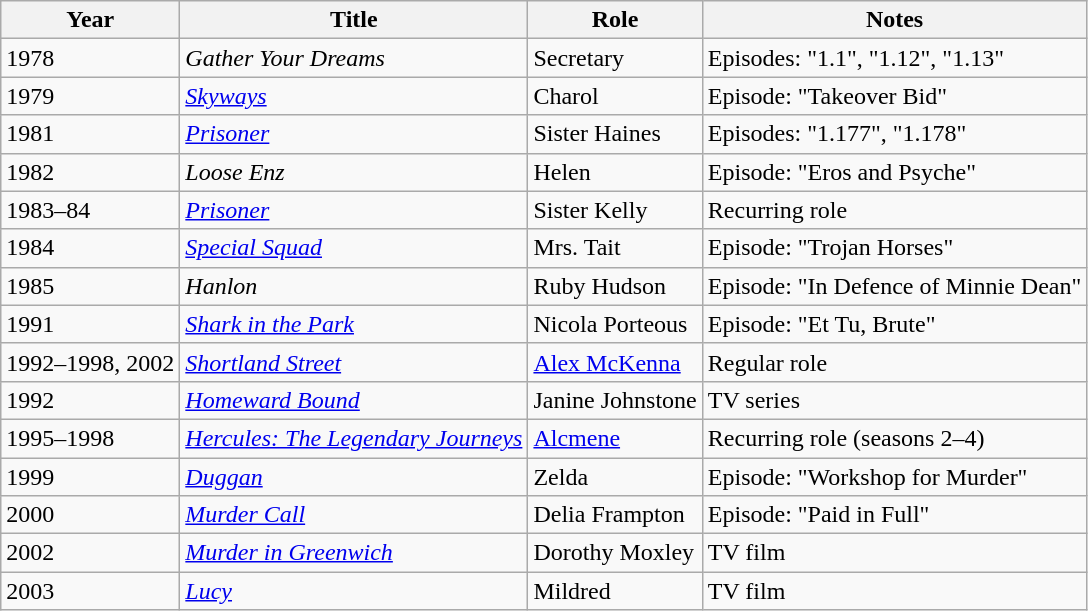<table class="wikitable sortable">
<tr>
<th>Year</th>
<th>Title</th>
<th>Role</th>
<th class="unsortable">Notes</th>
</tr>
<tr>
<td>1978</td>
<td><em>Gather Your Dreams</em></td>
<td>Secretary</td>
<td>Episodes: "1.1", "1.12", "1.13"</td>
</tr>
<tr>
<td>1979</td>
<td><em><a href='#'>Skyways</a></em></td>
<td>Charol</td>
<td>Episode: "Takeover Bid"</td>
</tr>
<tr>
<td>1981</td>
<td><em><a href='#'>Prisoner</a></em></td>
<td>Sister Haines</td>
<td>Episodes: "1.177", "1.178"</td>
</tr>
<tr>
<td>1982</td>
<td><em>Loose Enz</em></td>
<td>Helen</td>
<td>Episode: "Eros and Psyche"</td>
</tr>
<tr>
<td>1983–84</td>
<td><em><a href='#'>Prisoner</a></em></td>
<td>Sister Kelly</td>
<td>Recurring role</td>
</tr>
<tr>
<td>1984</td>
<td><em><a href='#'>Special Squad</a></em></td>
<td>Mrs. Tait</td>
<td>Episode: "Trojan Horses"</td>
</tr>
<tr>
<td>1985</td>
<td><em>Hanlon</em></td>
<td>Ruby Hudson</td>
<td>Episode: "In Defence of Minnie Dean"</td>
</tr>
<tr>
<td>1991</td>
<td><em><a href='#'>Shark in the Park</a></em></td>
<td>Nicola Porteous</td>
<td>Episode: "Et Tu, Brute"</td>
</tr>
<tr>
<td>1992–1998, 2002</td>
<td><em><a href='#'>Shortland Street</a></em></td>
<td><a href='#'>Alex McKenna</a></td>
<td>Regular role</td>
</tr>
<tr>
<td>1992</td>
<td><em><a href='#'>Homeward Bound</a></em></td>
<td>Janine Johnstone</td>
<td>TV series</td>
</tr>
<tr>
<td>1995–1998</td>
<td><em><a href='#'>Hercules: The Legendary Journeys</a></em></td>
<td><a href='#'>Alcmene</a></td>
<td>Recurring role (seasons 2–4)</td>
</tr>
<tr>
<td>1999</td>
<td><em><a href='#'>Duggan</a></em></td>
<td>Zelda</td>
<td>Episode: "Workshop for Murder"</td>
</tr>
<tr>
<td>2000</td>
<td><em><a href='#'>Murder Call</a></em></td>
<td>Delia Frampton</td>
<td>Episode: "Paid in Full"</td>
</tr>
<tr>
<td>2002</td>
<td><em><a href='#'>Murder in Greenwich</a></em></td>
<td>Dorothy Moxley</td>
<td>TV film</td>
</tr>
<tr>
<td>2003</td>
<td><em><a href='#'>Lucy</a></em></td>
<td>Mildred</td>
<td>TV film</td>
</tr>
</table>
